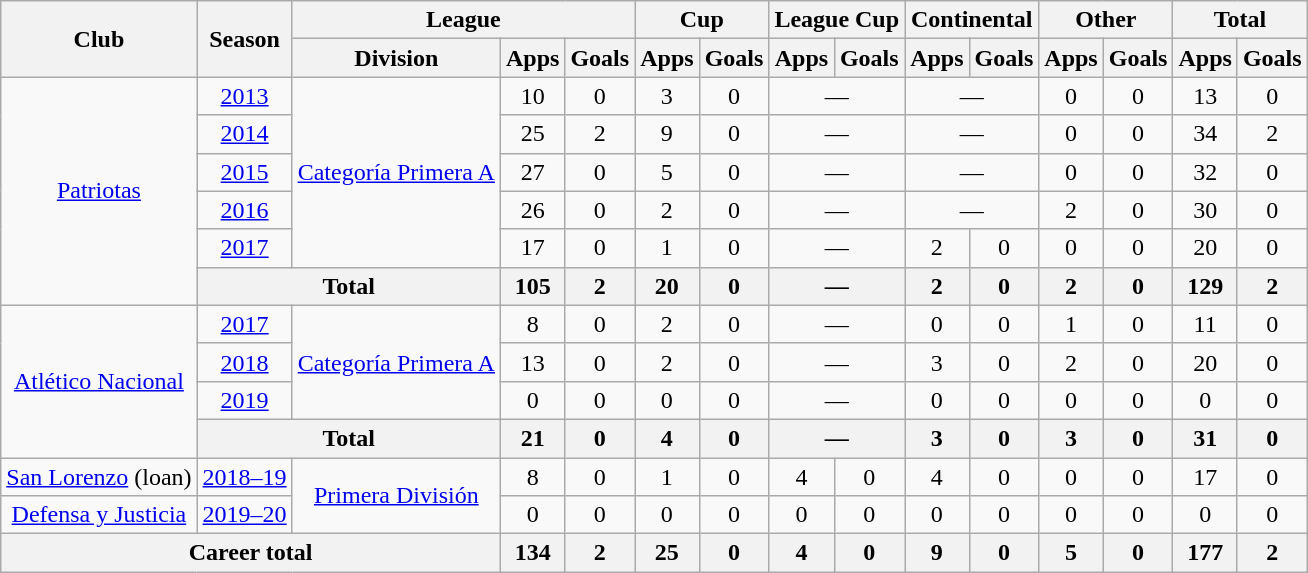<table class="wikitable" style="text-align:center">
<tr>
<th rowspan="2">Club</th>
<th rowspan="2">Season</th>
<th colspan="3">League</th>
<th colspan="2">Cup</th>
<th colspan="2">League Cup</th>
<th colspan="2">Continental</th>
<th colspan="2">Other</th>
<th colspan="2">Total</th>
</tr>
<tr>
<th>Division</th>
<th>Apps</th>
<th>Goals</th>
<th>Apps</th>
<th>Goals</th>
<th>Apps</th>
<th>Goals</th>
<th>Apps</th>
<th>Goals</th>
<th>Apps</th>
<th>Goals</th>
<th>Apps</th>
<th>Goals</th>
</tr>
<tr>
<td rowspan="6"><a href='#'>Patriotas</a></td>
<td><a href='#'>2013</a></td>
<td rowspan="5"><a href='#'>Categoría Primera A</a></td>
<td>10</td>
<td>0</td>
<td>3</td>
<td>0</td>
<td colspan="2">—</td>
<td colspan="2">—</td>
<td>0</td>
<td>0</td>
<td>13</td>
<td>0</td>
</tr>
<tr>
<td><a href='#'>2014</a></td>
<td>25</td>
<td>2</td>
<td>9</td>
<td>0</td>
<td colspan="2">—</td>
<td colspan="2">—</td>
<td>0</td>
<td>0</td>
<td>34</td>
<td>2</td>
</tr>
<tr>
<td><a href='#'>2015</a></td>
<td>27</td>
<td>0</td>
<td>5</td>
<td>0</td>
<td colspan="2">—</td>
<td colspan="2">—</td>
<td>0</td>
<td>0</td>
<td>32</td>
<td>0</td>
</tr>
<tr>
<td><a href='#'>2016</a></td>
<td>26</td>
<td>0</td>
<td>2</td>
<td>0</td>
<td colspan="2">—</td>
<td colspan="2">—</td>
<td>2</td>
<td>0</td>
<td>30</td>
<td>0</td>
</tr>
<tr>
<td><a href='#'>2017</a></td>
<td>17</td>
<td>0</td>
<td>1</td>
<td>0</td>
<td colspan="2">—</td>
<td>2</td>
<td>0</td>
<td>0</td>
<td>0</td>
<td>20</td>
<td>0</td>
</tr>
<tr>
<th colspan="2">Total</th>
<th>105</th>
<th>2</th>
<th>20</th>
<th>0</th>
<th colspan="2">—</th>
<th>2</th>
<th>0</th>
<th>2</th>
<th>0</th>
<th>129</th>
<th>2</th>
</tr>
<tr>
<td rowspan="4"><a href='#'>Atlético Nacional</a></td>
<td><a href='#'>2017</a></td>
<td rowspan="3"><a href='#'>Categoría Primera A</a></td>
<td>8</td>
<td>0</td>
<td>2</td>
<td>0</td>
<td colspan="2">—</td>
<td>0</td>
<td>0</td>
<td>1</td>
<td>0</td>
<td>11</td>
<td>0</td>
</tr>
<tr>
<td><a href='#'>2018</a></td>
<td>13</td>
<td>0</td>
<td>2</td>
<td>0</td>
<td colspan="2">—</td>
<td>3</td>
<td>0</td>
<td>2</td>
<td>0</td>
<td>20</td>
<td>0</td>
</tr>
<tr>
<td><a href='#'>2019</a></td>
<td>0</td>
<td>0</td>
<td>0</td>
<td>0</td>
<td colspan="2">—</td>
<td>0</td>
<td>0</td>
<td>0</td>
<td>0</td>
<td>0</td>
<td>0</td>
</tr>
<tr>
<th colspan="2">Total</th>
<th>21</th>
<th>0</th>
<th>4</th>
<th>0</th>
<th colspan="2">—</th>
<th>3</th>
<th>0</th>
<th>3</th>
<th>0</th>
<th>31</th>
<th>0</th>
</tr>
<tr>
<td rowspan="1"><a href='#'>San Lorenzo</a> (loan)</td>
<td><a href='#'>2018–19</a></td>
<td rowspan="2"><a href='#'>Primera División</a></td>
<td>8</td>
<td>0</td>
<td>1</td>
<td>0</td>
<td>4</td>
<td>0</td>
<td>4</td>
<td>0</td>
<td>0</td>
<td>0</td>
<td>17</td>
<td>0</td>
</tr>
<tr>
<td rowspan="1"><a href='#'>Defensa y Justicia</a></td>
<td><a href='#'>2019–20</a></td>
<td>0</td>
<td>0</td>
<td>0</td>
<td>0</td>
<td>0</td>
<td>0</td>
<td>0</td>
<td>0</td>
<td>0</td>
<td>0</td>
<td>0</td>
<td>0</td>
</tr>
<tr>
<th colspan="3">Career total</th>
<th>134</th>
<th>2</th>
<th>25</th>
<th>0</th>
<th>4</th>
<th>0</th>
<th>9</th>
<th>0</th>
<th>5</th>
<th>0</th>
<th>177</th>
<th>2</th>
</tr>
</table>
